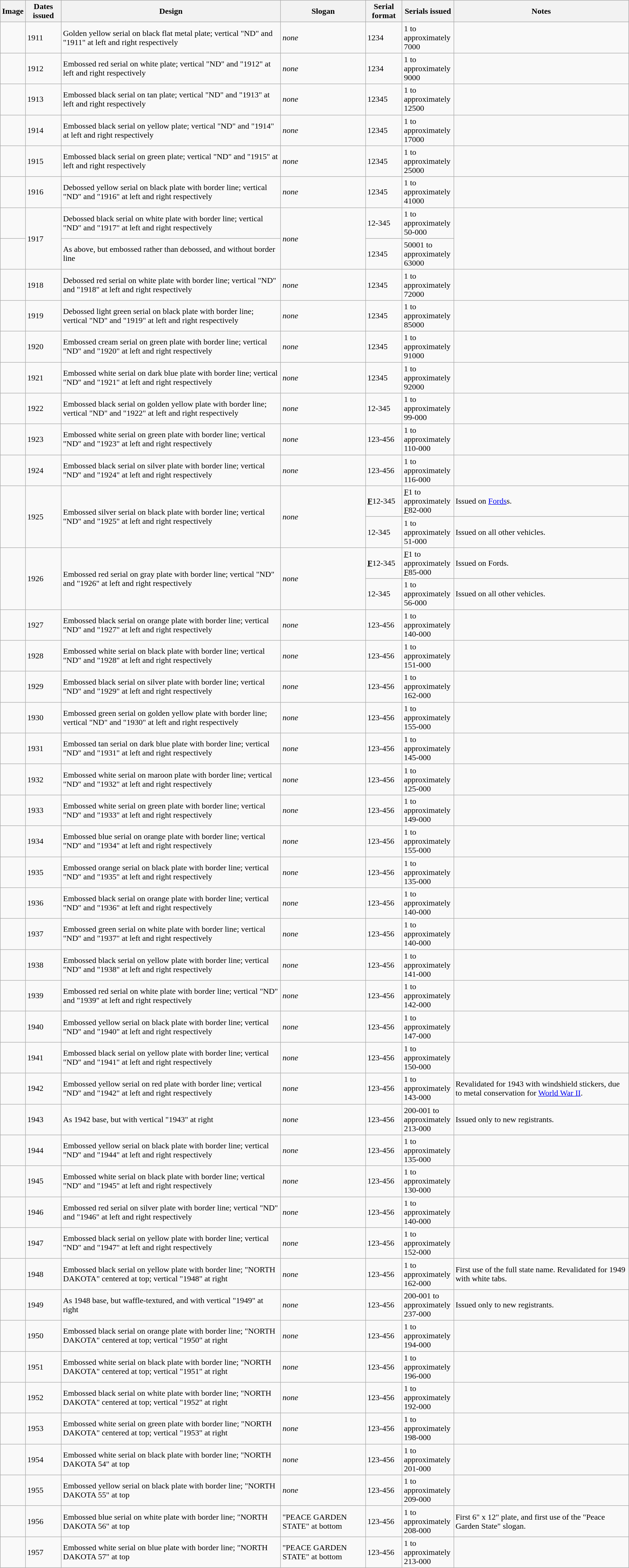<table class="wikitable">
<tr>
<th>Image</th>
<th>Dates issued</th>
<th>Design</th>
<th>Slogan</th>
<th style="width:65px;">Serial format</th>
<th style="width:95px;">Serials issued</th>
<th>Notes</th>
</tr>
<tr>
<td></td>
<td>1911</td>
<td>Golden yellow serial on black flat metal plate; vertical "ND" and "1911" at left and right respectively</td>
<td><em>none</em></td>
<td>1234</td>
<td>1 to approximately 7000</td>
<td></td>
</tr>
<tr>
<td></td>
<td>1912</td>
<td>Embossed red serial on white plate; vertical "ND" and "1912" at left and right respectively</td>
<td><em>none</em></td>
<td>1234</td>
<td>1 to approximately 9000</td>
<td></td>
</tr>
<tr>
<td></td>
<td>1913</td>
<td>Embossed black serial on tan plate; vertical "ND" and "1913" at left and right respectively</td>
<td><em>none</em></td>
<td>12345</td>
<td>1 to approximately 12500</td>
<td></td>
</tr>
<tr>
<td></td>
<td>1914</td>
<td>Embossed black serial on yellow plate; vertical "ND" and "1914" at left and right respectively</td>
<td><em>none</em></td>
<td>12345</td>
<td>1 to approximately 17000</td>
<td></td>
</tr>
<tr>
<td></td>
<td>1915</td>
<td>Embossed black serial on green plate; vertical "ND" and "1915" at left and right respectively</td>
<td><em>none</em></td>
<td>12345</td>
<td>1 to approximately 25000</td>
<td></td>
</tr>
<tr>
<td></td>
<td>1916</td>
<td>Debossed yellow serial on black plate with border line; vertical "ND" and "1916" at left and right respectively</td>
<td><em>none</em></td>
<td>12345</td>
<td>1 to approximately 41000</td>
<td></td>
</tr>
<tr>
<td></td>
<td rowspan="2">1917</td>
<td>Debossed black serial on white plate with border line; vertical "ND" and "1917" at left and right respectively</td>
<td rowspan="2"><em>none</em></td>
<td>12-345</td>
<td>1 to approximately 50-000</td>
<td rowspan="2"></td>
</tr>
<tr>
<td></td>
<td>As above, but embossed rather than debossed, and without border line</td>
<td>12345</td>
<td>50001 to approximately 63000</td>
</tr>
<tr>
<td></td>
<td>1918</td>
<td>Debossed red serial on white plate with border line; vertical "ND" and "1918" at left and right respectively</td>
<td><em>none</em></td>
<td>12345</td>
<td>1 to approximately 72000</td>
<td></td>
</tr>
<tr>
<td></td>
<td>1919</td>
<td>Debossed light green serial on black plate with border line; vertical "ND" and "1919" at left and right respectively</td>
<td><em>none</em></td>
<td>12345</td>
<td>1 to approximately 85000</td>
<td></td>
</tr>
<tr>
<td></td>
<td>1920</td>
<td>Embossed cream serial on green plate with border line; vertical "ND" and "1920" at left and right respectively</td>
<td><em>none</em></td>
<td>12345</td>
<td>1 to approximately 91000</td>
<td></td>
</tr>
<tr>
<td></td>
<td>1921</td>
<td>Embossed white serial on dark blue plate with border line; vertical "ND" and "1921" at left and right respectively</td>
<td><em>none</em></td>
<td>12345</td>
<td>1 to approximately 92000</td>
<td></td>
</tr>
<tr>
<td></td>
<td>1922</td>
<td>Embossed black serial on golden yellow plate with border line; vertical "ND" and "1922" at left and right respectively</td>
<td><em>none</em></td>
<td>12-345</td>
<td>1 to approximately 99-000</td>
<td></td>
</tr>
<tr>
<td></td>
<td>1923</td>
<td>Embossed white serial on green plate with border line; vertical "ND" and "1923" at left and right respectively</td>
<td><em>none</em></td>
<td>123-456</td>
<td>1 to approximately 110-000</td>
<td></td>
</tr>
<tr>
<td></td>
<td>1924</td>
<td>Embossed black serial on silver plate with border line; vertical "ND" and "1924" at left and right respectively</td>
<td><em>none</em></td>
<td>123-456</td>
<td>1 to approximately 116-000</td>
<td></td>
</tr>
<tr>
<td rowspan="2"></td>
<td rowspan="2">1925</td>
<td rowspan="2">Embossed silver serial on black plate with border line; vertical "ND" and "1925" at left and right respectively</td>
<td rowspan="2"><em>none</em></td>
<td><u><strong>F</strong></u>12-345</td>
<td><u>F</u>1 to approximately <u>F</u>82-000</td>
<td>Issued on <a href='#'>Fords</a>s.</td>
</tr>
<tr>
<td>12-345</td>
<td>1 to approximately 51-000</td>
<td>Issued on all other vehicles.</td>
</tr>
<tr>
<td rowspan="2"></td>
<td rowspan="2">1926</td>
<td rowspan="2">Embossed red serial on gray plate with border line; vertical "ND" and "1926" at left and right respectively</td>
<td rowspan="2"><em>none</em></td>
<td><u><strong>F</strong></u>12-345</td>
<td><u>F</u>1 to approximately <u>F</u>85-000</td>
<td>Issued on Fords.</td>
</tr>
<tr>
<td>12-345</td>
<td>1 to approximately 56-000</td>
<td>Issued on all other vehicles.</td>
</tr>
<tr>
<td></td>
<td>1927</td>
<td>Embossed black serial on orange plate with border line; vertical "ND" and "1927" at left and right respectively</td>
<td><em>none</em></td>
<td>123-456</td>
<td>1 to approximately 140-000</td>
<td></td>
</tr>
<tr>
<td></td>
<td>1928</td>
<td>Embossed white serial on black plate with border line; vertical "ND" and "1928" at left and right respectively</td>
<td><em>none</em></td>
<td>123-456</td>
<td>1 to approximately 151-000</td>
<td></td>
</tr>
<tr>
<td></td>
<td>1929</td>
<td>Embossed black serial on silver plate with border line; vertical "ND" and "1929" at left and right respectively</td>
<td><em>none</em></td>
<td>123-456</td>
<td>1 to approximately 162-000</td>
<td></td>
</tr>
<tr>
<td></td>
<td>1930</td>
<td>Embossed green serial on golden yellow plate with border line; vertical "ND" and "1930" at left and right respectively</td>
<td><em>none</em></td>
<td>123-456</td>
<td>1 to approximately 155-000</td>
<td></td>
</tr>
<tr>
<td></td>
<td>1931</td>
<td>Embossed tan serial on dark blue plate with border line; vertical "ND" and "1931" at left and right respectively</td>
<td><em>none</em></td>
<td>123-456</td>
<td>1 to approximately 145-000</td>
<td></td>
</tr>
<tr>
<td></td>
<td>1932</td>
<td>Embossed white serial on maroon plate with border line; vertical "ND" and "1932" at left and right respectively</td>
<td><em>none</em></td>
<td>123-456</td>
<td>1 to approximately 125-000</td>
<td></td>
</tr>
<tr>
<td></td>
<td>1933</td>
<td>Embossed white serial on green plate with border line; vertical "ND" and "1933" at left and right respectively</td>
<td><em>none</em></td>
<td>123-456</td>
<td>1 to approximately 149-000</td>
<td></td>
</tr>
<tr>
<td></td>
<td>1934</td>
<td>Embossed blue serial on orange plate with border line; vertical "ND" and "1934" at left and right respectively</td>
<td><em>none</em></td>
<td>123-456</td>
<td>1 to approximately 155-000</td>
<td></td>
</tr>
<tr>
<td></td>
<td>1935</td>
<td>Embossed orange serial on black plate with border line; vertical "ND" and "1935" at left and right respectively</td>
<td><em>none</em></td>
<td>123-456</td>
<td>1 to approximately 135-000</td>
<td></td>
</tr>
<tr>
<td></td>
<td>1936</td>
<td>Embossed black serial on orange plate with border line; vertical "ND" and "1936" at left and right respectively</td>
<td><em>none</em></td>
<td>123-456</td>
<td>1 to approximately 140-000</td>
<td></td>
</tr>
<tr>
<td></td>
<td>1937</td>
<td>Embossed green serial on white plate with border line; vertical "ND" and "1937" at left and right respectively</td>
<td><em>none</em></td>
<td>123-456</td>
<td>1 to approximately 140-000</td>
<td></td>
</tr>
<tr>
<td></td>
<td>1938</td>
<td>Embossed black serial on yellow plate with border line; vertical "ND" and "1938" at left and right respectively</td>
<td><em>none</em></td>
<td>123-456</td>
<td>1 to approximately 141-000</td>
<td></td>
</tr>
<tr>
<td></td>
<td>1939</td>
<td>Embossed red serial on white plate with border line; vertical "ND" and "1939" at left and right respectively</td>
<td><em>none</em></td>
<td>123-456</td>
<td>1 to approximately 142-000</td>
<td></td>
</tr>
<tr>
<td></td>
<td>1940</td>
<td>Embossed yellow serial on black plate with border line; vertical "ND" and "1940" at left and right respectively</td>
<td><em>none</em></td>
<td>123-456</td>
<td>1 to approximately 147-000</td>
<td></td>
</tr>
<tr>
<td></td>
<td>1941</td>
<td>Embossed black serial on yellow plate with border line; vertical "ND" and "1941" at left and right respectively</td>
<td><em>none</em></td>
<td>123-456</td>
<td>1 to approximately 150-000</td>
<td></td>
</tr>
<tr>
<td></td>
<td>1942</td>
<td>Embossed yellow serial on red plate with border line; vertical "ND" and "1942" at left and right respectively</td>
<td><em>none</em></td>
<td>123-456</td>
<td>1 to approximately 143-000</td>
<td>Revalidated for 1943 with windshield stickers, due to metal conservation for <a href='#'>World War II</a>.</td>
</tr>
<tr>
<td></td>
<td>1943</td>
<td>As 1942 base, but with vertical "1943" at right</td>
<td><em>none</em></td>
<td>123-456</td>
<td>200-001 to approximately 213-000</td>
<td>Issued only to new registrants.</td>
</tr>
<tr>
<td></td>
<td>1944</td>
<td>Embossed yellow serial on black plate with border line; vertical "ND" and "1944" at left and right respectively</td>
<td><em>none</em></td>
<td>123-456</td>
<td>1 to approximately 135-000</td>
<td></td>
</tr>
<tr>
<td></td>
<td>1945</td>
<td>Embossed white serial on black plate with border line; vertical "ND" and "1945" at left and right respectively</td>
<td><em>none</em></td>
<td>123-456</td>
<td>1 to approximately 130-000</td>
<td></td>
</tr>
<tr>
<td></td>
<td>1946</td>
<td>Embossed red serial on silver plate with border line; vertical "ND" and "1946" at left and right respectively</td>
<td><em>none</em></td>
<td>123-456</td>
<td>1 to approximately 140-000</td>
<td></td>
</tr>
<tr>
<td></td>
<td>1947</td>
<td>Embossed black serial on yellow plate with border line; vertical "ND" and "1947" at left and right respectively</td>
<td><em>none</em></td>
<td>123-456</td>
<td>1 to approximately 152-000</td>
<td></td>
</tr>
<tr>
<td></td>
<td>1948</td>
<td>Embossed black serial on yellow plate with border line; "NORTH DAKOTA" centered at top; vertical "1948" at right</td>
<td><em>none</em></td>
<td>123-456</td>
<td>1 to approximately 162-000</td>
<td>First use of the full state name. Revalidated for 1949 with white tabs.</td>
</tr>
<tr>
<td></td>
<td>1949</td>
<td>As 1948 base, but waffle-textured, and with vertical "1949" at right</td>
<td><em>none</em></td>
<td>123-456</td>
<td>200-001 to approximately 237-000</td>
<td>Issued only to new registrants.</td>
</tr>
<tr>
<td></td>
<td>1950</td>
<td>Embossed black serial on orange plate with border line; "NORTH DAKOTA" centered at top; vertical "1950" at right</td>
<td><em>none</em></td>
<td>123-456</td>
<td>1 to approximately 194-000</td>
<td></td>
</tr>
<tr>
<td></td>
<td>1951</td>
<td>Embossed white serial on black plate with border line; "NORTH DAKOTA" centered at top; vertical "1951" at right</td>
<td><em>none</em></td>
<td>123-456</td>
<td>1 to approximately 196-000</td>
<td></td>
</tr>
<tr>
<td></td>
<td>1952</td>
<td>Embossed black serial on white plate with border line; "NORTH DAKOTA" centered at top; vertical "1952" at right</td>
<td><em>none</em></td>
<td>123-456</td>
<td>1 to approximately 192-000</td>
<td></td>
</tr>
<tr>
<td></td>
<td>1953</td>
<td>Embossed white serial on green plate with border line; "NORTH DAKOTA" centered at top; vertical "1953" at right</td>
<td><em>none</em></td>
<td>123-456</td>
<td>1 to approximately 198-000</td>
<td></td>
</tr>
<tr>
<td></td>
<td>1954</td>
<td>Embossed white serial on black plate with border line; "NORTH DAKOTA 54" at top</td>
<td><em>none</em></td>
<td>123-456</td>
<td>1 to approximately 201-000</td>
<td></td>
</tr>
<tr>
<td></td>
<td>1955</td>
<td>Embossed yellow serial on black plate with border line; "NORTH DAKOTA 55" at top</td>
<td><em>none</em></td>
<td>123-456</td>
<td>1 to approximately 209-000</td>
<td></td>
</tr>
<tr>
<td></td>
<td>1956</td>
<td>Embossed blue serial on white plate with border line; "NORTH DAKOTA 56" at top</td>
<td>"PEACE GARDEN STATE" at bottom</td>
<td>123-456</td>
<td>1 to approximately 208-000</td>
<td>First 6" x 12" plate, and first use of the "Peace Garden State" slogan.</td>
</tr>
<tr>
<td></td>
<td>1957</td>
<td>Embossed white serial on blue plate with border line; "NORTH DAKOTA 57" at top</td>
<td>"PEACE GARDEN STATE" at bottom</td>
<td>123-456</td>
<td>1 to approximately 213-000</td>
<td></td>
</tr>
</table>
